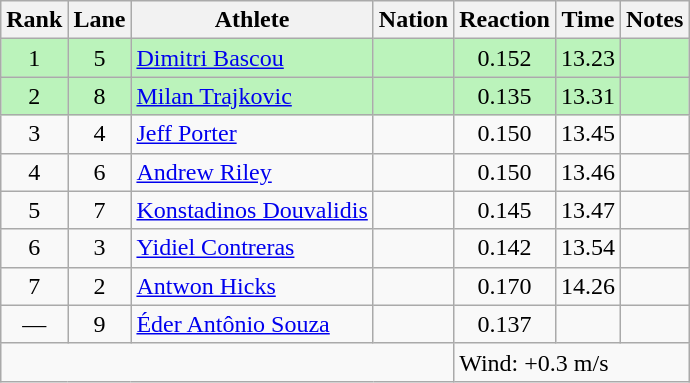<table class="wikitable sortable" style="text-align:center">
<tr>
<th>Rank</th>
<th>Lane</th>
<th>Athlete</th>
<th>Nation</th>
<th>Reaction</th>
<th>Time</th>
<th>Notes</th>
</tr>
<tr style="background:#bbf3bb;">
<td>1</td>
<td>5</td>
<td align=left><a href='#'>Dimitri Bascou</a></td>
<td align=left></td>
<td>0.152</td>
<td>13.23</td>
<td></td>
</tr>
<tr style="background:#bbf3bb;">
<td>2</td>
<td>8</td>
<td align=left><a href='#'>Milan Trajkovic</a></td>
<td align=left></td>
<td>0.135</td>
<td>13.31</td>
<td></td>
</tr>
<tr>
<td>3</td>
<td>4</td>
<td align=left><a href='#'>Jeff Porter</a></td>
<td align=left></td>
<td>0.150</td>
<td>13.45</td>
<td></td>
</tr>
<tr>
<td>4</td>
<td>6</td>
<td align=left><a href='#'>Andrew Riley</a></td>
<td align=left></td>
<td>0.150</td>
<td>13.46</td>
<td></td>
</tr>
<tr>
<td>5</td>
<td>7</td>
<td align=left><a href='#'>Konstadinos Douvalidis</a></td>
<td align=left></td>
<td>0.145</td>
<td>13.47</td>
<td></td>
</tr>
<tr>
<td>6</td>
<td>3</td>
<td align=left><a href='#'>Yidiel Contreras</a></td>
<td align=left></td>
<td>0.142</td>
<td>13.54</td>
<td></td>
</tr>
<tr>
<td>7</td>
<td>2</td>
<td align=left><a href='#'>Antwon Hicks</a></td>
<td align=left></td>
<td>0.170</td>
<td>14.26</td>
<td></td>
</tr>
<tr>
<td data-sort-value=8>—</td>
<td>9</td>
<td align=left><a href='#'>Éder Antônio Souza</a></td>
<td align=left></td>
<td>0.137</td>
<td data-sort-value=99.99></td>
<td></td>
</tr>
<tr class="sortbottom">
<td colspan=4></td>
<td colspan="3" style="text-align:left;">Wind: +0.3 m/s</td>
</tr>
</table>
